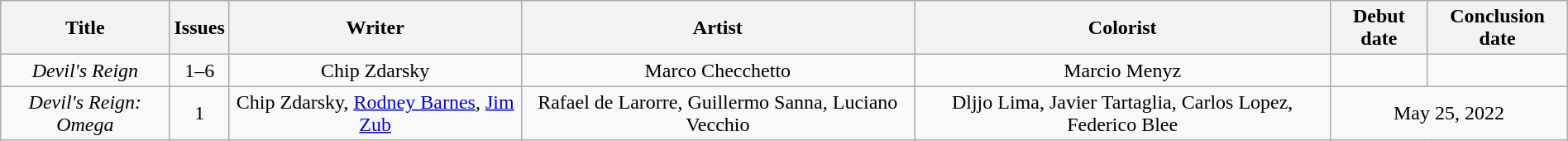<table class="wikitable" style="text-align:center; width:100%">
<tr>
<th scope="col">Title</th>
<th scope="col">Issues</th>
<th scope="col">Writer</th>
<th scope="col">Artist</th>
<th scope="col">Colorist</th>
<th scope="col">Debut date</th>
<th scope="col">Conclusion date</th>
</tr>
<tr>
<td><em>Devil's Reign</em></td>
<td>1–6</td>
<td>Chip Zdarsky</td>
<td>Marco Checchetto</td>
<td>Marcio Menyz</td>
<td></td>
<td></td>
</tr>
<tr>
<td><em>Devil's Reign: Omega</em></td>
<td>1</td>
<td>Chip Zdarsky, <a href='#'>Rodney Barnes</a>, <a href='#'>Jim Zub</a></td>
<td>Rafael de Larorre, Guillermo Sanna, Luciano Vecchio</td>
<td>Dljjo Lima, Javier Tartaglia, Carlos Lopez, Federico Blee</td>
<td colspan="2">May 25, 2022</td>
</tr>
</table>
